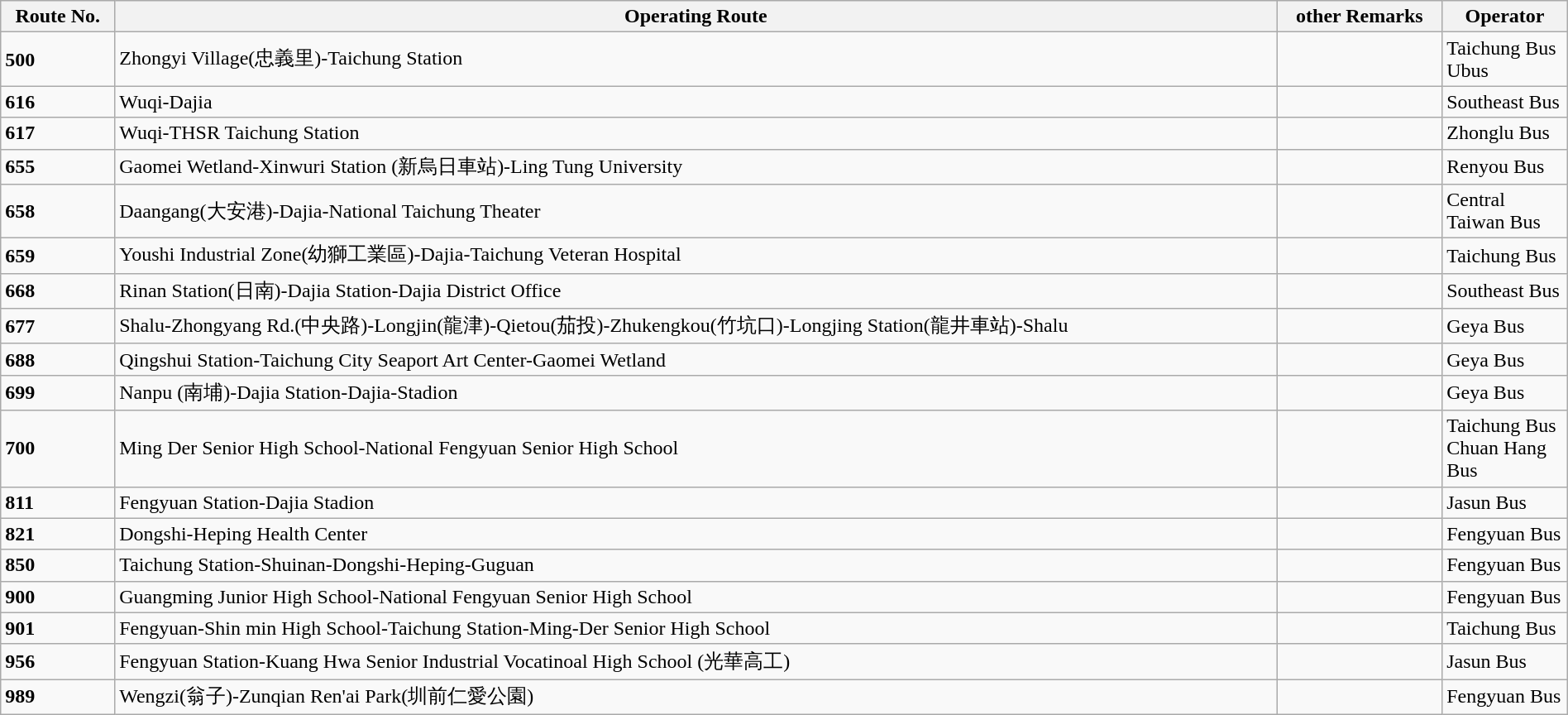<table class="wikitable" width="100%" align="center">
<tr>
<th>Route No.</th>
<th>Operating Route</th>
<th>other Remarks</th>
<th width="8%">Operator</th>
</tr>
<tr>
<td><strong><span>500</span></strong></td>
<td>Zhongyi Village(忠義里)-Taichung Station</td>
<td></td>
<td>Taichung Bus<br>Ubus</td>
</tr>
<tr>
<td><strong><span>616</span></strong></td>
<td>Wuqi-Dajia</td>
<td></td>
<td>Southeast Bus</td>
</tr>
<tr>
<td><strong><span>617</span></strong></td>
<td>Wuqi-THSR Taichung Station</td>
<td></td>
<td>Zhonglu Bus</td>
</tr>
<tr>
<td><strong><span>655</span></strong></td>
<td>Gaomei Wetland-Xinwuri Station (新烏日車站)-Ling Tung University</td>
<td></td>
<td>Renyou Bus</td>
</tr>
<tr>
<td><strong><span>658</span></strong></td>
<td>Daangang(大安港)-Dajia-National Taichung Theater</td>
<td></td>
<td>Central Taiwan Bus</td>
</tr>
<tr>
<td><strong><span>659</span></strong></td>
<td>Youshi Industrial Zone(幼獅工業區)-Dajia-Taichung Veteran Hospital</td>
<td></td>
<td>Taichung Bus</td>
</tr>
<tr>
<td><strong><span>668</span></strong></td>
<td>Rinan Station(日南)-Dajia Station-Dajia District Office</td>
<td></td>
<td>Southeast Bus</td>
</tr>
<tr>
<td><strong><span>677</span></strong></td>
<td>Shalu-Zhongyang Rd.(中央路)-Longjin(龍津)-Qietou(茄投)-Zhukengkou(竹坑口)-Longjing Station(龍井車站)-Shalu</td>
<td></td>
<td>Geya Bus</td>
</tr>
<tr>
<td><strong><span>688</span></strong></td>
<td>Qingshui Station-Taichung City Seaport Art Center-Gaomei Wetland</td>
<td></td>
<td>Geya Bus</td>
</tr>
<tr>
<td><strong><span>699</span></strong></td>
<td>Nanpu (南埔)-Dajia Station-Dajia-Stadion</td>
<td></td>
<td>Geya Bus</td>
</tr>
<tr>
<td><strong><span>700</span></strong></td>
<td>Ming Der Senior High School-National Fengyuan Senior High School</td>
<td></td>
<td>Taichung Bus<br>Chuan Hang Bus</td>
</tr>
<tr>
<td><strong><span>811</span></strong></td>
<td>Fengyuan Station-Dajia Stadion</td>
<td></td>
<td>Jasun Bus</td>
</tr>
<tr>
<td><strong><span>821</span></strong></td>
<td>Dongshi-Heping Health Center</td>
<td></td>
<td>Fengyuan Bus</td>
</tr>
<tr>
<td><strong><span>850</span></strong></td>
<td>Taichung Station-Shuinan-Dongshi-Heping-Guguan</td>
<td></td>
<td>Fengyuan Bus</td>
</tr>
<tr>
<td><strong><span>900</span></strong></td>
<td>Guangming Junior High School-National Fengyuan Senior High School</td>
<td></td>
<td>Fengyuan Bus</td>
</tr>
<tr>
<td><strong><span>901</span></strong></td>
<td>Fengyuan-Shin min High School-Taichung Station-Ming-Der Senior High School</td>
<td></td>
<td>Taichung Bus</td>
</tr>
<tr>
<td><strong><span>956</span></strong></td>
<td>Fengyuan Station-Kuang Hwa Senior Industrial Vocatinoal High School (光華高工)</td>
<td></td>
<td>Jasun Bus</td>
</tr>
<tr>
<td><strong><span>989</span></strong></td>
<td>Wengzi(翁子)-Zunqian Ren'ai Park(圳前仁愛公園)</td>
<td></td>
<td>Fengyuan Bus</td>
</tr>
</table>
